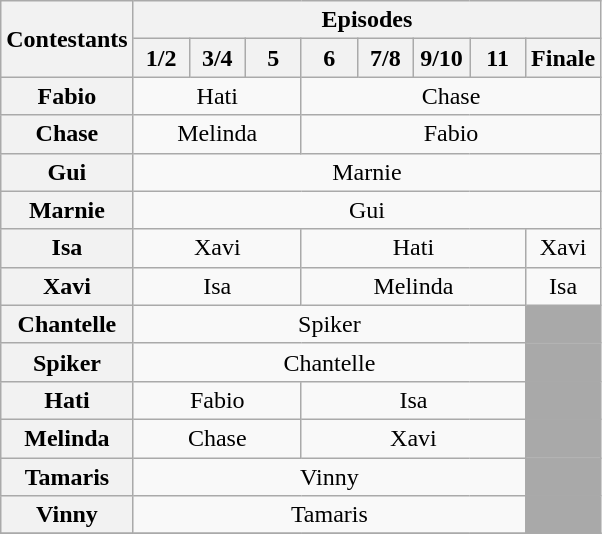<table class="wikitable" style="text-align:center; white-space:nowrap">
<tr>
<th rowspan=2>Contestants</th>
<th colspan="8">Episodes</th>
</tr>
<tr>
<th width=30px>1/2</th>
<th width=30px>3/4</th>
<th width=30px>5</th>
<th width=30px>6</th>
<th width=30px>7/8</th>
<th width=30px>9/10</th>
<th width=30px>11</th>
<th width=30px>Finale</th>
</tr>
<tr>
<th>Fabio</th>
<td colspan="3">Hati</td>
<td colspan="5">Chase</td>
</tr>
<tr>
<th>Chase</th>
<td colspan="3">Melinda</td>
<td colspan="5">Fabio</td>
</tr>
<tr>
<th>Gui</th>
<td colspan="8">Marnie</td>
</tr>
<tr>
<th>Marnie</th>
<td colspan="8">Gui</td>
</tr>
<tr>
<th>Isa</th>
<td colspan="3">Xavi</td>
<td colspan="4">Hati</td>
<td>Xavi</td>
</tr>
<tr>
<th>Xavi</th>
<td colspan="3">Isa</td>
<td colspan="4">Melinda</td>
<td>Isa</td>
</tr>
<tr>
<th>Chantelle</th>
<td colspan="7">Spiker</td>
<td style="background:darkgray"></td>
</tr>
<tr>
<th>Spiker</th>
<td colspan="7">Chantelle</td>
<td style="background:darkgray"></td>
</tr>
<tr>
<th>Hati</th>
<td colspan="3">Fabio</td>
<td colspan="4">Isa</td>
<td style="background:darkgray"></td>
</tr>
<tr>
<th>Melinda</th>
<td colspan="3">Chase</td>
<td colspan="4">Xavi</td>
<td style="background:darkgray"></td>
</tr>
<tr>
<th>Tamaris</th>
<td colspan="7">Vinny</td>
<td style="background:darkgray"></td>
</tr>
<tr>
<th>Vinny</th>
<td colspan="7">Tamaris</td>
<td style="background:darkgray"></td>
</tr>
<tr>
</tr>
</table>
